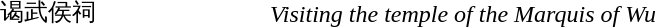<table width="70%" class="toccolours" style="margin:10px">
<tr>
<td>谒武侯祠<br></td>
<td><em>Visiting the temple of the Marquis of Wu</em><br></td>
</tr>
</table>
